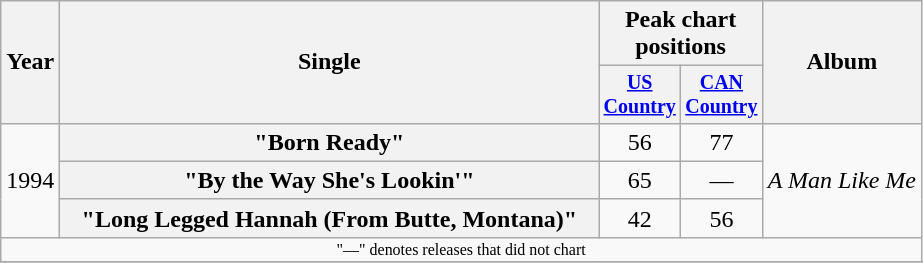<table class="wikitable plainrowheaders" style="text-align:center;">
<tr>
<th rowspan="2">Year</th>
<th rowspan="2" style="width:22em;">Single</th>
<th colspan="2">Peak chart<br>positions</th>
<th rowspan="2">Album</th>
</tr>
<tr style="font-size:smaller;">
<th width="45"><a href='#'>US Country</a><br></th>
<th width="45"><a href='#'>CAN Country</a><br></th>
</tr>
<tr>
<td rowspan="3">1994</td>
<th scope="row">"Born Ready"</th>
<td>56</td>
<td>77</td>
<td align="left" rowspan="3"><em>A Man Like Me</em></td>
</tr>
<tr>
<th scope="row">"By the Way She's Lookin'"</th>
<td>65</td>
<td>—</td>
</tr>
<tr>
<th scope="row">"Long Legged Hannah (From Butte, Montana)"</th>
<td>42</td>
<td>56</td>
</tr>
<tr>
<td colspan="10" style="font-size:8pt">"—" denotes releases that did not chart</td>
</tr>
<tr>
</tr>
</table>
